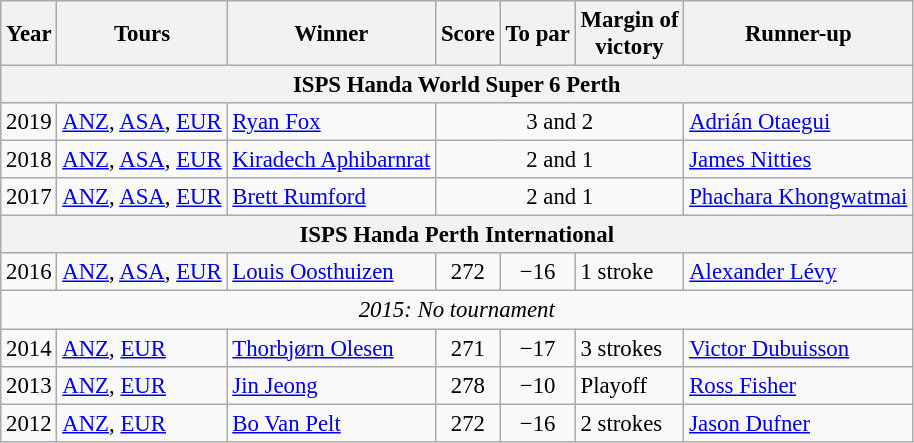<table class="wikitable" style="font-size:95%;">
<tr>
<th>Year</th>
<th>Tours</th>
<th>Winner</th>
<th>Score</th>
<th>To par</th>
<th>Margin of<br>victory</th>
<th>Runner-up</th>
</tr>
<tr>
<th colspan=7>ISPS Handa World Super 6 Perth</th>
</tr>
<tr>
<td>2019</td>
<td><a href='#'>ANZ</a>, <a href='#'>ASA</a>, <a href='#'>EUR</a></td>
<td> <a href='#'>Ryan Fox</a></td>
<td colspan=3 align=center>3 and 2</td>
<td> <a href='#'>Adrián Otaegui</a></td>
</tr>
<tr>
<td>2018</td>
<td><a href='#'>ANZ</a>, <a href='#'>ASA</a>, <a href='#'>EUR</a></td>
<td> <a href='#'>Kiradech Aphibarnrat</a></td>
<td colspan=3 align=center>2 and 1</td>
<td> <a href='#'>James Nitties</a></td>
</tr>
<tr>
<td>2017</td>
<td><a href='#'>ANZ</a>, <a href='#'>ASA</a>, <a href='#'>EUR</a></td>
<td> <a href='#'>Brett Rumford</a></td>
<td colspan=3 align=center>2 and 1</td>
<td> <a href='#'>Phachara Khongwatmai</a></td>
</tr>
<tr>
<th colspan=7>ISPS Handa Perth International</th>
</tr>
<tr>
<td>2016</td>
<td><a href='#'>ANZ</a>, <a href='#'>ASA</a>, <a href='#'>EUR</a></td>
<td> <a href='#'>Louis Oosthuizen</a></td>
<td align=center>272</td>
<td align=center>−16</td>
<td>1 stroke</td>
<td> <a href='#'>Alexander Lévy</a></td>
</tr>
<tr>
<td colspan=7 align=center><em>2015: No tournament</em></td>
</tr>
<tr>
<td>2014</td>
<td><a href='#'>ANZ</a>, <a href='#'>EUR</a></td>
<td> <a href='#'>Thorbjørn Olesen</a></td>
<td align=center>271</td>
<td align=center>−17</td>
<td>3 strokes</td>
<td> <a href='#'>Victor Dubuisson</a></td>
</tr>
<tr>
<td>2013</td>
<td><a href='#'>ANZ</a>, <a href='#'>EUR</a></td>
<td> <a href='#'>Jin Jeong</a></td>
<td align=center>278</td>
<td align=center>−10</td>
<td>Playoff</td>
<td> <a href='#'>Ross Fisher</a></td>
</tr>
<tr>
<td>2012</td>
<td><a href='#'>ANZ</a>, <a href='#'>EUR</a></td>
<td> <a href='#'>Bo Van Pelt</a></td>
<td align=center>272</td>
<td align=center>−16</td>
<td>2 strokes</td>
<td> <a href='#'>Jason Dufner</a></td>
</tr>
</table>
